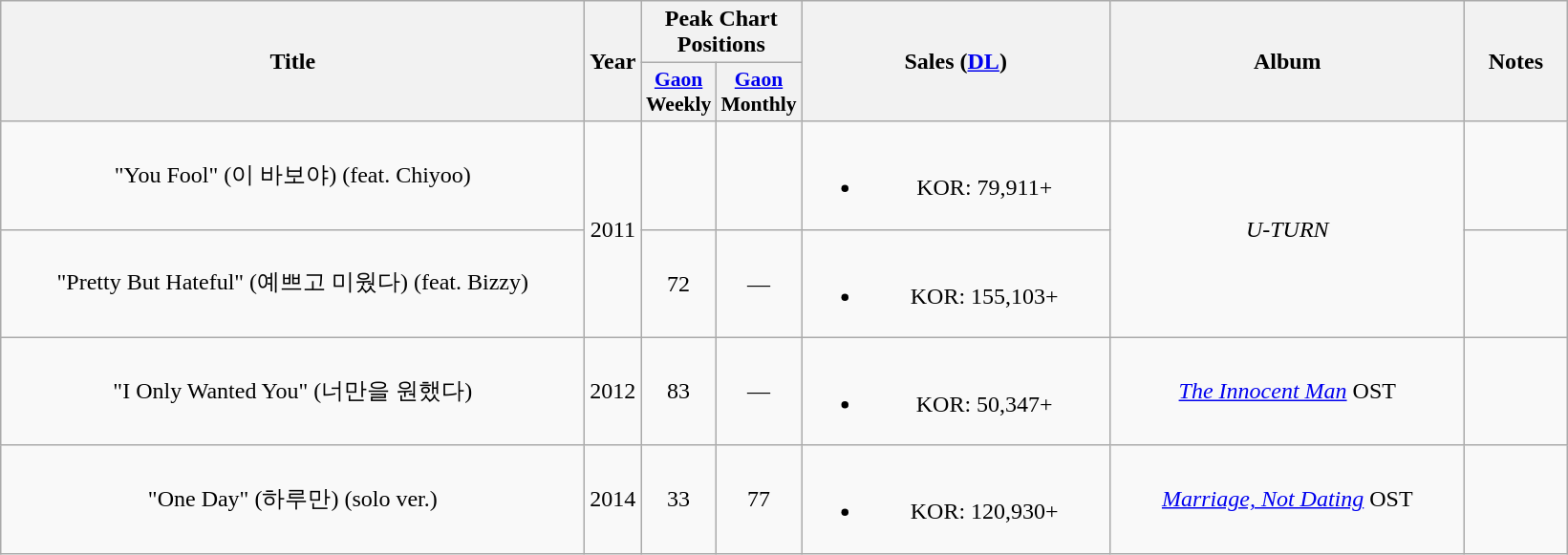<table class="wikitable plainrowheaders" style="text-align:center;" border="1">
<tr>
<th scope="col" rowspan="2" style="width:25em;">Title</th>
<th scope="col" rowspan="2">Year</th>
<th scope="col" colspan="2">Peak Chart Positions</th>
<th scope="col" rowspan="2" style="width:13em;">Sales (<a href='#'>DL</a>)</th>
<th scope="col" rowspan="2" style="width:15em;">Album</th>
<th scope="col" rowspan="2" style="width:4em;">Notes</th>
</tr>
<tr>
<th scope="col" style="width:3em;font-size:90%;"><a href='#'>Gaon</a><br>Weekly</th>
<th scope="col" style="width:3em;font-size:90%;"><a href='#'>Gaon</a><br>Monthly</th>
</tr>
<tr>
<td>"You Fool" (이 바보야) (feat. Chiyoo)</td>
<td rowspan="2">2011</td>
<td></td>
<td></td>
<td><br><ul><li>KOR: 79,911+</li></ul></td>
<td rowspan="2"><em>U-TURN</em></td>
<td></td>
</tr>
<tr>
<td>"Pretty But Hateful" (예쁘고 미웠다) (feat. Bizzy)</td>
<td>72</td>
<td align="center">—</td>
<td><br><ul><li>KOR: 155,103+</li></ul></td>
<td></td>
</tr>
<tr>
<td>"I Only Wanted You" (너만을 원했다)</td>
<td>2012</td>
<td>83</td>
<td align="center">—</td>
<td><br><ul><li>KOR: 50,347+</li></ul></td>
<td><em><a href='#'>The Innocent Man</a></em> OST</td>
<td></td>
</tr>
<tr>
<td>"One Day" (하루만) (solo ver.)</td>
<td>2014</td>
<td>33</td>
<td>77</td>
<td><br><ul><li>KOR: 120,930+</li></ul></td>
<td><em><a href='#'>Marriage, Not Dating</a></em> OST</td>
<td></td>
</tr>
</table>
